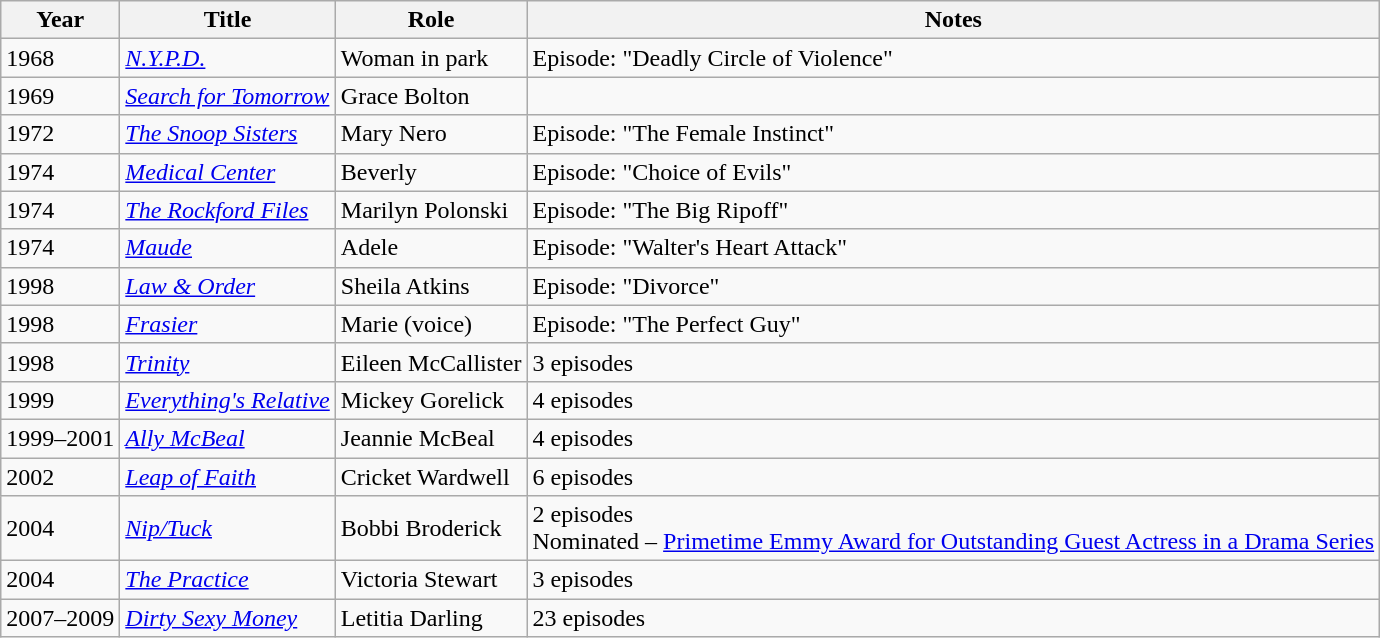<table class="wikitable sortable">
<tr>
<th>Year</th>
<th>Title</th>
<th>Role</th>
<th class="unsortable">Notes</th>
</tr>
<tr>
<td>1968</td>
<td><em><a href='#'>N.Y.P.D.</a></em></td>
<td>Woman in park</td>
<td>Episode: "Deadly Circle of Violence"</td>
</tr>
<tr>
<td>1969</td>
<td><em><a href='#'>Search for Tomorrow</a></em></td>
<td>Grace Bolton</td>
<td></td>
</tr>
<tr>
<td>1972</td>
<td><em><a href='#'>The Snoop Sisters</a></em></td>
<td>Mary Nero</td>
<td>Episode: "The Female Instinct"</td>
</tr>
<tr>
<td>1974</td>
<td><em><a href='#'>Medical Center</a></em></td>
<td>Beverly</td>
<td>Episode: "Choice of Evils"</td>
</tr>
<tr>
<td>1974</td>
<td><em><a href='#'>The Rockford Files</a></em></td>
<td>Marilyn Polonski</td>
<td>Episode: "The Big Ripoff"</td>
</tr>
<tr>
<td>1974</td>
<td><em><a href='#'>Maude</a></em></td>
<td>Adele</td>
<td>Episode: "Walter's Heart Attack"</td>
</tr>
<tr>
<td>1998</td>
<td><em><a href='#'>Law & Order</a></em></td>
<td>Sheila Atkins</td>
<td>Episode: "Divorce"</td>
</tr>
<tr>
<td>1998</td>
<td><em><a href='#'>Frasier</a></em></td>
<td>Marie (voice)</td>
<td>Episode: "The Perfect Guy"</td>
</tr>
<tr>
<td>1998</td>
<td><em><a href='#'>Trinity</a></em></td>
<td>Eileen McCallister</td>
<td>3 episodes</td>
</tr>
<tr>
<td>1999</td>
<td><em><a href='#'>Everything's Relative</a></em></td>
<td>Mickey Gorelick</td>
<td>4 episodes</td>
</tr>
<tr>
<td>1999–2001</td>
<td><em><a href='#'>Ally McBeal</a></em></td>
<td>Jeannie McBeal</td>
<td>4 episodes</td>
</tr>
<tr>
<td>2002</td>
<td><em><a href='#'>Leap of Faith</a></em></td>
<td>Cricket Wardwell</td>
<td>6 episodes</td>
</tr>
<tr>
<td>2004</td>
<td><em><a href='#'>Nip/Tuck</a></em></td>
<td>Bobbi Broderick</td>
<td>2 episodes<br>Nominated – <a href='#'>Primetime Emmy Award for Outstanding Guest Actress in a Drama Series</a></td>
</tr>
<tr>
<td>2004</td>
<td><em><a href='#'>The Practice</a></em></td>
<td>Victoria Stewart</td>
<td>3 episodes</td>
</tr>
<tr>
<td>2007–2009</td>
<td><em><a href='#'>Dirty Sexy Money</a></em></td>
<td>Letitia Darling</td>
<td>23 episodes</td>
</tr>
</table>
